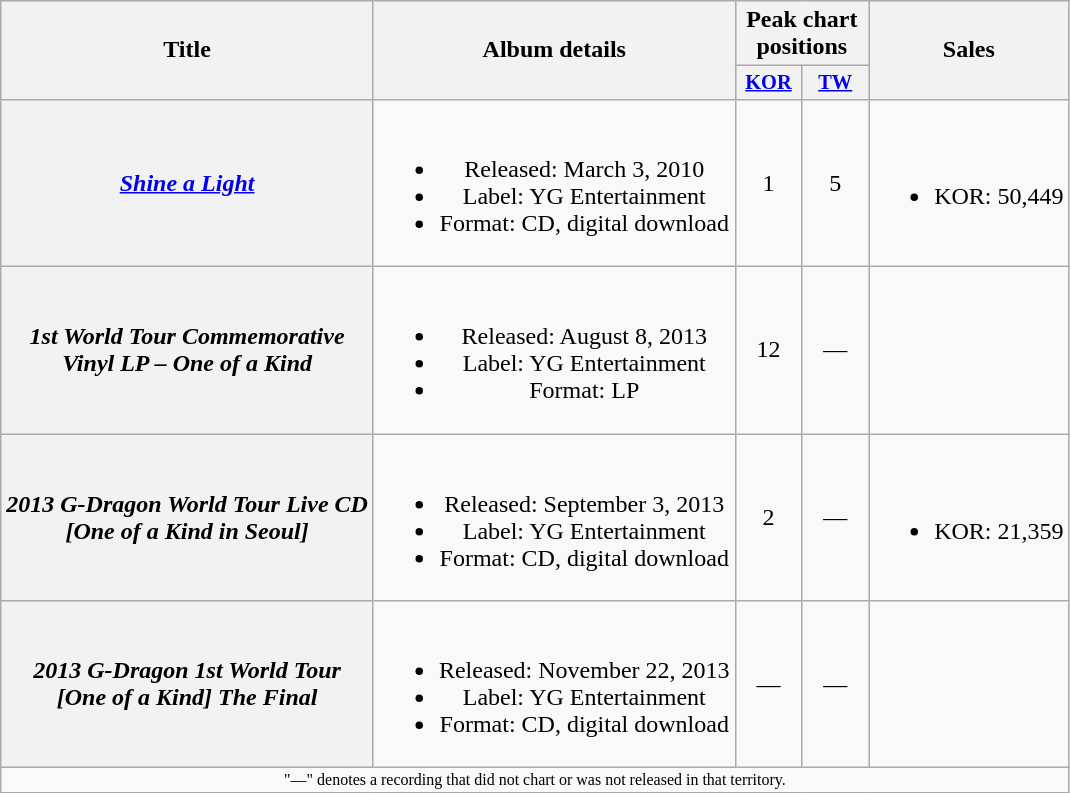<table class="wikitable plainrowheaders" style="text-align:center;">
<tr>
<th scope="col" rowspan="2">Title</th>
<th scope="col" rowspan="2">Album details</th>
<th scope="col" colspan="2">Peak chart positions</th>
<th scope="col" rowspan="2">Sales</th>
</tr>
<tr>
<th scope="col" style="width:2.8em;font-size:85%;"><a href='#'>KOR</a><br></th>
<th scope="col" style="width:2.8em;font-size:85%;"><a href='#'>TW</a><br></th>
</tr>
<tr>
<th scope="row"><em><a href='#'>Shine a Light</a></em></th>
<td><br><ul><li>Released: March 3, 2010</li><li>Label: YG Entertainment</li><li>Format: CD, digital download</li></ul></td>
<td>1</td>
<td>5</td>
<td><br><ul><li>KOR: 50,449</li></ul></td>
</tr>
<tr>
<th scope="row"><em>1st World Tour Commemorative<br>Vinyl LP – One of a Kind</em></th>
<td><br><ul><li>Released: August 8, 2013</li><li>Label: YG Entertainment</li><li>Format: LP</li></ul></td>
<td>12</td>
<td>—</td>
<td></td>
</tr>
<tr>
<th scope="row"><em>2013 G-Dragon World Tour Live CD<br>[One of a Kind in Seoul]</em></th>
<td><br><ul><li>Released: September 3, 2013</li><li>Label: YG Entertainment</li><li>Format: CD, digital download</li></ul></td>
<td>2</td>
<td>—</td>
<td><br><ul><li>KOR: 21,359</li></ul></td>
</tr>
<tr>
<th scope="row"><em>2013 G-Dragon 1st World Tour<br>[One of a Kind] The Final</em></th>
<td><br><ul><li>Released: November 22, 2013</li><li>Label: YG Entertainment</li><li>Format: CD, digital download</li></ul></td>
<td>—</td>
<td>—</td>
<td></td>
</tr>
<tr>
<td colspan="5" align="center" style="font-size:8pt">"—" denotes a recording that did not chart or was not released in that territory.</td>
</tr>
</table>
